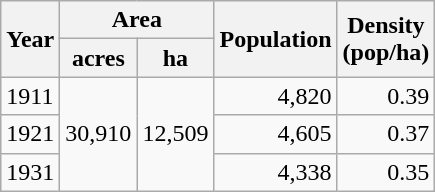<table class="wikitable">
<tr>
<th rowspan="2">Year</th>
<th colspan="2">Area</th>
<th rowspan="2">Population<br></th>
<th rowspan="2">Density<br>(pop/ha)</th>
</tr>
<tr>
<th>acres</th>
<th>ha</th>
</tr>
<tr>
<td>1911</td>
<td style="text-align:right;" rowspan="3">30,910</td>
<td style="text-align:right;" rowspan="3">12,509</td>
<td style="text-align:right;">4,820</td>
<td style="text-align:right;">0.39</td>
</tr>
<tr>
<td>1921</td>
<td style="text-align:right;">4,605</td>
<td style="text-align:right;">0.37</td>
</tr>
<tr>
<td>1931</td>
<td style="text-align:right;">4,338</td>
<td style="text-align:right;">0.35</td>
</tr>
</table>
